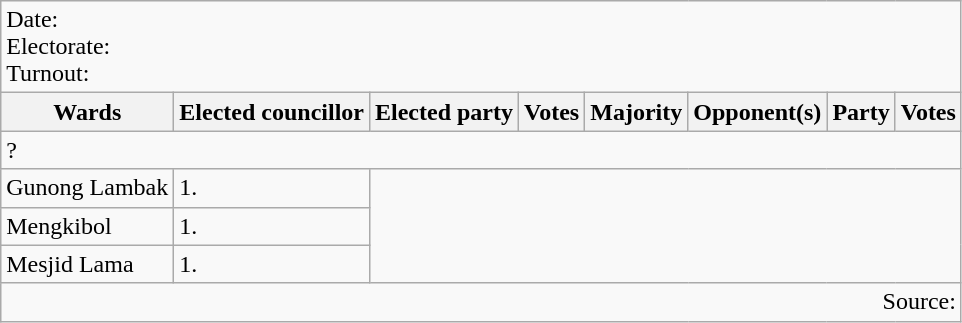<table class=wikitable>
<tr>
<td colspan=8>Date: <br>Electorate: <br>Turnout:</td>
</tr>
<tr>
<th>Wards</th>
<th>Elected councillor</th>
<th>Elected party</th>
<th>Votes</th>
<th>Majority</th>
<th>Opponent(s)</th>
<th>Party</th>
<th>Votes</th>
</tr>
<tr>
<td colspan=8>? </td>
</tr>
<tr>
<td>Gunong Lambak</td>
<td>1.</td>
</tr>
<tr>
<td>Mengkibol</td>
<td>1.</td>
</tr>
<tr>
<td>Mesjid Lama</td>
<td>1.</td>
</tr>
<tr>
<td colspan=8 align=right>Source:</td>
</tr>
</table>
